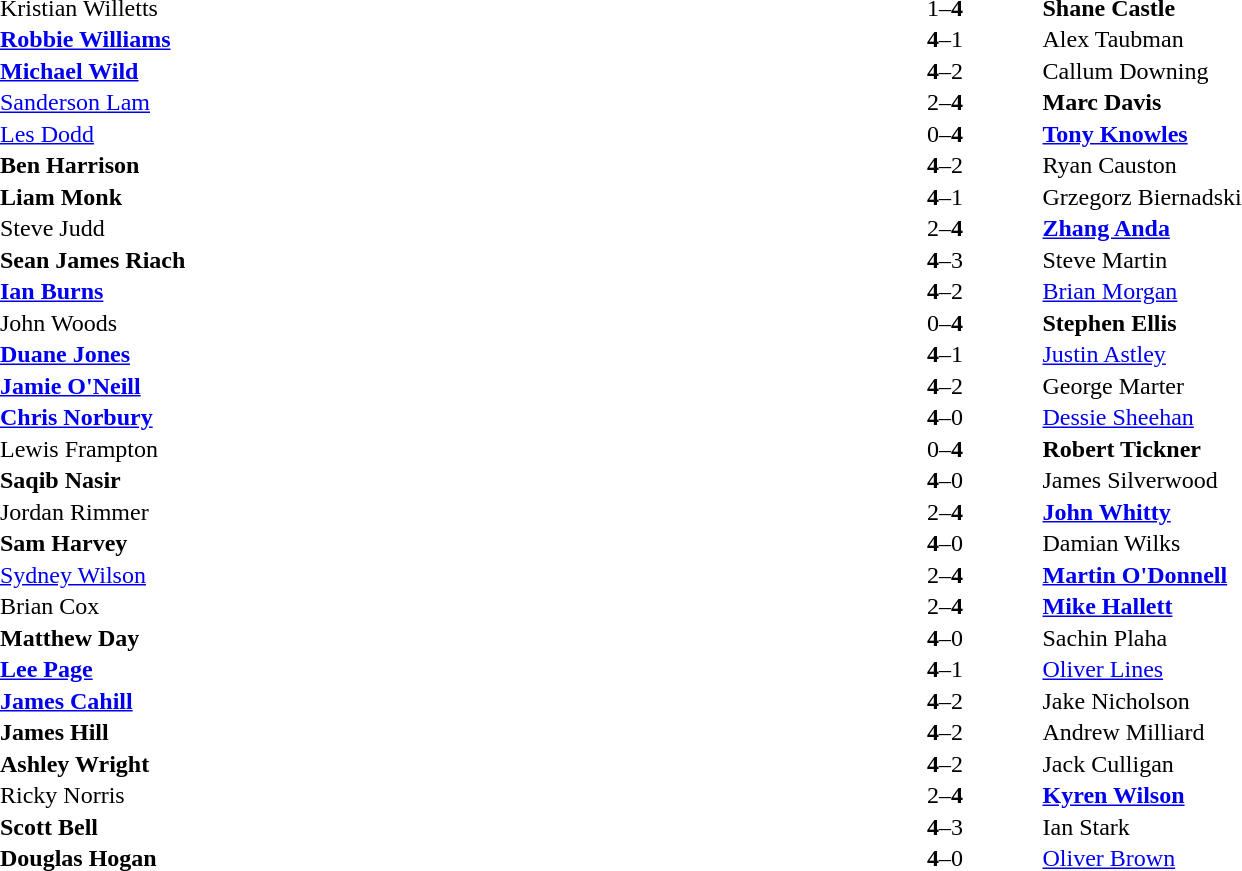<table width="100%" cellspacing="1">
<tr>
<th width=45%></th>
<th width=10%></th>
<th width=45%></th>
</tr>
<tr>
<td> Kristian Willetts</td>
<td align="center">1–<strong>4</strong></td>
<td> <strong>Shane Castle</strong></td>
</tr>
<tr>
<td> <strong><a href='#'>Robbie Williams</a></strong></td>
<td align="center"><strong>4</strong>–1</td>
<td> Alex Taubman</td>
</tr>
<tr>
<td> <strong><a href='#'>Michael Wild</a></strong></td>
<td align="center"><strong>4</strong>–2</td>
<td> Callum Downing</td>
</tr>
<tr>
<td> <a href='#'>Sanderson Lam</a></td>
<td align="center">2–<strong>4</strong></td>
<td> <strong>Marc Davis</strong></td>
</tr>
<tr>
<td> <a href='#'>Les Dodd</a></td>
<td align="center">0–<strong>4</strong></td>
<td> <strong><a href='#'>Tony Knowles</a></strong></td>
</tr>
<tr>
<td> <strong>Ben Harrison</strong></td>
<td align="center"><strong>4</strong>–2</td>
<td> Ryan Causton</td>
</tr>
<tr>
<td> <strong>Liam Monk</strong></td>
<td align="center"><strong>4</strong>–1</td>
<td> Grzegorz Biernadski</td>
</tr>
<tr>
<td> Steve Judd</td>
<td align="center">2–<strong>4</strong></td>
<td> <strong><a href='#'>Zhang Anda</a></strong></td>
</tr>
<tr>
<td> <strong>Sean James Riach</strong></td>
<td align="center"><strong>4</strong>–3</td>
<td> Steve Martin</td>
</tr>
<tr>
<td> <strong><a href='#'>Ian Burns</a></strong></td>
<td align="center"><strong>4</strong>–2</td>
<td> <a href='#'>Brian Morgan</a></td>
</tr>
<tr>
<td> John Woods</td>
<td align="center">0–<strong>4</strong></td>
<td> <strong>Stephen Ellis</strong></td>
</tr>
<tr>
<td> <strong><a href='#'>Duane Jones</a></strong></td>
<td align="center"><strong>4</strong>–1</td>
<td> <a href='#'>Justin Astley</a></td>
</tr>
<tr>
<td> <strong><a href='#'>Jamie O'Neill</a></strong></td>
<td align="center"><strong>4</strong>–2</td>
<td> George Marter</td>
</tr>
<tr>
<td> <strong><a href='#'>Chris Norbury</a></strong></td>
<td align="center"><strong>4</strong>–0</td>
<td> <a href='#'>Dessie Sheehan</a></td>
</tr>
<tr>
<td> Lewis Frampton</td>
<td align="center">0–<strong>4</strong></td>
<td> <strong>Robert Tickner</strong></td>
</tr>
<tr>
<td> <strong>Saqib Nasir</strong></td>
<td align="center"><strong>4</strong>–0</td>
<td> James Silverwood</td>
</tr>
<tr>
<td> Jordan Rimmer</td>
<td align="center">2–<strong>4</strong></td>
<td> <strong><a href='#'>John Whitty</a></strong></td>
</tr>
<tr>
<td> <strong>Sam Harvey</strong></td>
<td align="center"><strong>4</strong>–0</td>
<td> Damian Wilks</td>
</tr>
<tr>
<td> <a href='#'>Sydney Wilson</a></td>
<td align="center">2–<strong>4</strong></td>
<td> <strong><a href='#'>Martin O'Donnell</a></strong></td>
</tr>
<tr>
<td> Brian Cox</td>
<td align="center">2–<strong>4</strong></td>
<td> <strong><a href='#'>Mike Hallett</a></strong></td>
</tr>
<tr>
<td> <strong>Matthew Day</strong></td>
<td align="center"><strong>4</strong>–0</td>
<td> Sachin Plaha</td>
</tr>
<tr>
<td> <strong><a href='#'>Lee Page</a></strong></td>
<td align="center"><strong>4</strong>–1</td>
<td> <a href='#'>Oliver Lines</a></td>
</tr>
<tr>
<td> <strong><a href='#'>James Cahill</a></strong></td>
<td align="center"><strong>4</strong>–2</td>
<td> Jake Nicholson</td>
</tr>
<tr>
<td> <strong>James Hill</strong></td>
<td align="center"><strong>4</strong>–2</td>
<td> Andrew Milliard</td>
</tr>
<tr>
<td> <strong>Ashley Wright</strong></td>
<td align="center"><strong>4</strong>–2</td>
<td> Jack Culligan</td>
</tr>
<tr>
<td> Ricky Norris</td>
<td align="center">2–<strong>4</strong></td>
<td> <strong><a href='#'>Kyren Wilson</a></strong></td>
</tr>
<tr>
<td> <strong>Scott Bell</strong></td>
<td align="center"><strong>4</strong>–3</td>
<td> Ian Stark</td>
</tr>
<tr>
<td> <strong>Douglas Hogan</strong></td>
<td align="center"><strong>4</strong>–0</td>
<td> <a href='#'>Oliver Brown</a></td>
</tr>
</table>
